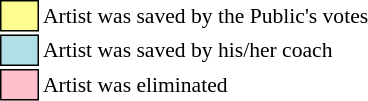<table class="toccolours"style="font-size: 90%; white-space: nowrap;">
<tr>
<td style="background:#fdfc8f; border:1px solid black;">      </td>
<td>Artist was saved by the Public's votes</td>
</tr>
<tr>
<td style="background:#b0e0e6; border:1px solid black;">      </td>
<td>Artist was saved by his/her coach</td>
</tr>
<tr>
<td style="background:pink; border:1px solid black;">      </td>
<td>Artist was eliminated</td>
</tr>
</table>
